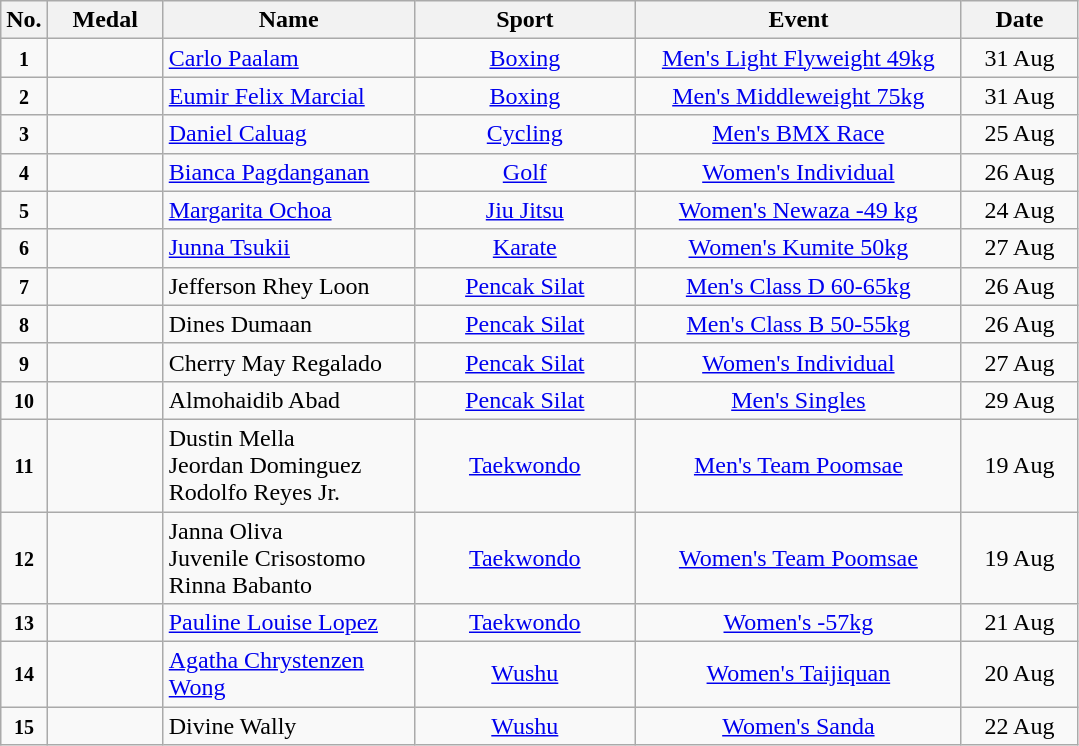<table class="wikitable" style="font-size:100%; text-align:center">
<tr>
<th width="10">No.</th>
<th width="70">Medal</th>
<th width="160">Name</th>
<th width="140">Sport</th>
<th width="210">Event</th>
<th width="70">Date</th>
</tr>
<tr>
<td><small><strong>1</strong></small></td>
<td></td>
<td align=left><a href='#'>Carlo Paalam</a></td>
<td> <a href='#'>Boxing</a></td>
<td><a href='#'>Men's Light Flyweight 49kg</a></td>
<td>31 Aug</td>
</tr>
<tr>
<td><small><strong>2</strong></small></td>
<td></td>
<td align=left><a href='#'>Eumir Felix Marcial</a></td>
<td> <a href='#'>Boxing</a></td>
<td><a href='#'>Men's Middleweight 75kg</a></td>
<td>31 Aug</td>
</tr>
<tr>
<td><small><strong>3</strong></small></td>
<td></td>
<td align=left><a href='#'>Daniel Caluag</a></td>
<td> <a href='#'>Cycling</a></td>
<td><a href='#'>Men's BMX Race</a></td>
<td>25 Aug</td>
</tr>
<tr>
<td><small><strong>4</strong></small></td>
<td></td>
<td align=left><a href='#'>Bianca Pagdanganan</a></td>
<td> <a href='#'>Golf</a></td>
<td><a href='#'>Women's Individual</a></td>
<td>26 Aug</td>
</tr>
<tr>
<td><small><strong>5</strong></small></td>
<td></td>
<td align=left><a href='#'>Margarita Ochoa</a></td>
<td> <a href='#'>Jiu Jitsu</a></td>
<td><a href='#'>Women's Newaza -49 kg</a></td>
<td>24 Aug</td>
</tr>
<tr>
<td><small><strong>6</strong></small></td>
<td></td>
<td align=left><a href='#'>Junna Tsukii</a></td>
<td> <a href='#'>Karate</a></td>
<td><a href='#'>Women's Kumite 50kg</a></td>
<td>27 Aug</td>
</tr>
<tr>
<td><small><strong>7</strong></small></td>
<td></td>
<td align=left>Jefferson Rhey Loon</td>
<td> <a href='#'>Pencak Silat</a></td>
<td><a href='#'>Men's Class D 60-65kg</a></td>
<td>26 Aug</td>
</tr>
<tr>
<td><small><strong>8</strong></small></td>
<td></td>
<td align=left>Dines Dumaan</td>
<td> <a href='#'>Pencak Silat</a></td>
<td><a href='#'>Men's Class B 50-55kg</a></td>
<td>26 Aug</td>
</tr>
<tr>
<td><small><strong>9</strong></small></td>
<td></td>
<td align=left>Cherry May Regalado</td>
<td> <a href='#'>Pencak Silat</a></td>
<td><a href='#'>Women's Individual</a></td>
<td>27 Aug</td>
</tr>
<tr>
<td><small><strong>10</strong></small></td>
<td></td>
<td align=left>Almohaidib Abad</td>
<td>  <a href='#'>Pencak Silat</a></td>
<td><a href='#'>Men's Singles</a></td>
<td>29 Aug</td>
</tr>
<tr>
<td><small><strong>11</strong></small></td>
<td></td>
<td align=left>Dustin Mella<br>Jeordan Dominguez<br>Rodolfo Reyes Jr.</td>
<td> <a href='#'>Taekwondo</a></td>
<td><a href='#'>Men's Team Poomsae</a></td>
<td>19 Aug</td>
</tr>
<tr>
<td><small><strong>12</strong></small></td>
<td></td>
<td align=left>Janna Oliva<br>Juvenile Crisostomo<br>Rinna Babanto</td>
<td> <a href='#'>Taekwondo</a></td>
<td><a href='#'>Women's Team Poomsae</a></td>
<td>19 Aug</td>
</tr>
<tr>
<td><small><strong>13</strong></small></td>
<td></td>
<td align=left><a href='#'>Pauline Louise Lopez</a></td>
<td> <a href='#'>Taekwondo</a></td>
<td><a href='#'>Women's -57kg</a></td>
<td>21 Aug</td>
</tr>
<tr>
<td><small><strong>14</strong></small></td>
<td></td>
<td align=left><a href='#'>Agatha Chrystenzen Wong</a></td>
<td> <a href='#'>Wushu</a></td>
<td><a href='#'>Women's Taijiquan</a></td>
<td>20 Aug</td>
</tr>
<tr>
<td><small><strong>15</strong></small></td>
<td></td>
<td align=left>Divine Wally</td>
<td> <a href='#'>Wushu</a></td>
<td><a href='#'>Women's Sanda</a></td>
<td>22 Aug</td>
</tr>
</table>
